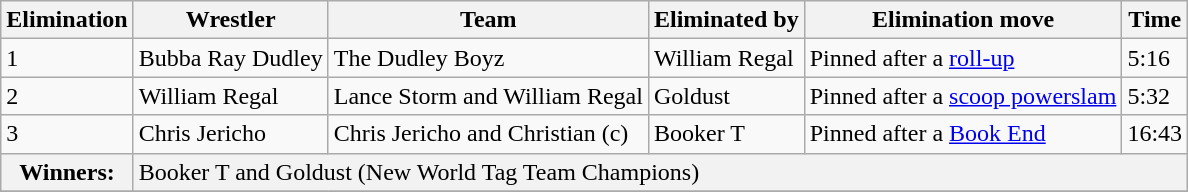<table class="wikitable" border="1">
<tr>
<th>Elimination</th>
<th>Wrestler</th>
<th>Team</th>
<th>Eliminated by</th>
<th>Elimination move</th>
<th>Time</th>
</tr>
<tr>
<td>1</td>
<td>Bubba Ray Dudley</td>
<td>The Dudley Boyz</td>
<td>William Regal</td>
<td>Pinned after a <a href='#'>roll-up</a></td>
<td>5:16</td>
</tr>
<tr>
<td>2</td>
<td>William Regal</td>
<td>Lance Storm and William Regal</td>
<td>Goldust</td>
<td>Pinned after a <a href='#'>scoop powerslam</a></td>
<td>5:32</td>
</tr>
<tr>
<td>3</td>
<td>Chris Jericho</td>
<td>Chris Jericho and Christian (c)</td>
<td>Booker T</td>
<td>Pinned after a <a href='#'>Book End</a></td>
<td>16:43</td>
</tr>
<tr>
<th>Winners:</th>
<td colspan="5" bgcolor="#f2f2f2">Booker T and Goldust (New World Tag Team Champions)</td>
</tr>
<tr>
</tr>
</table>
